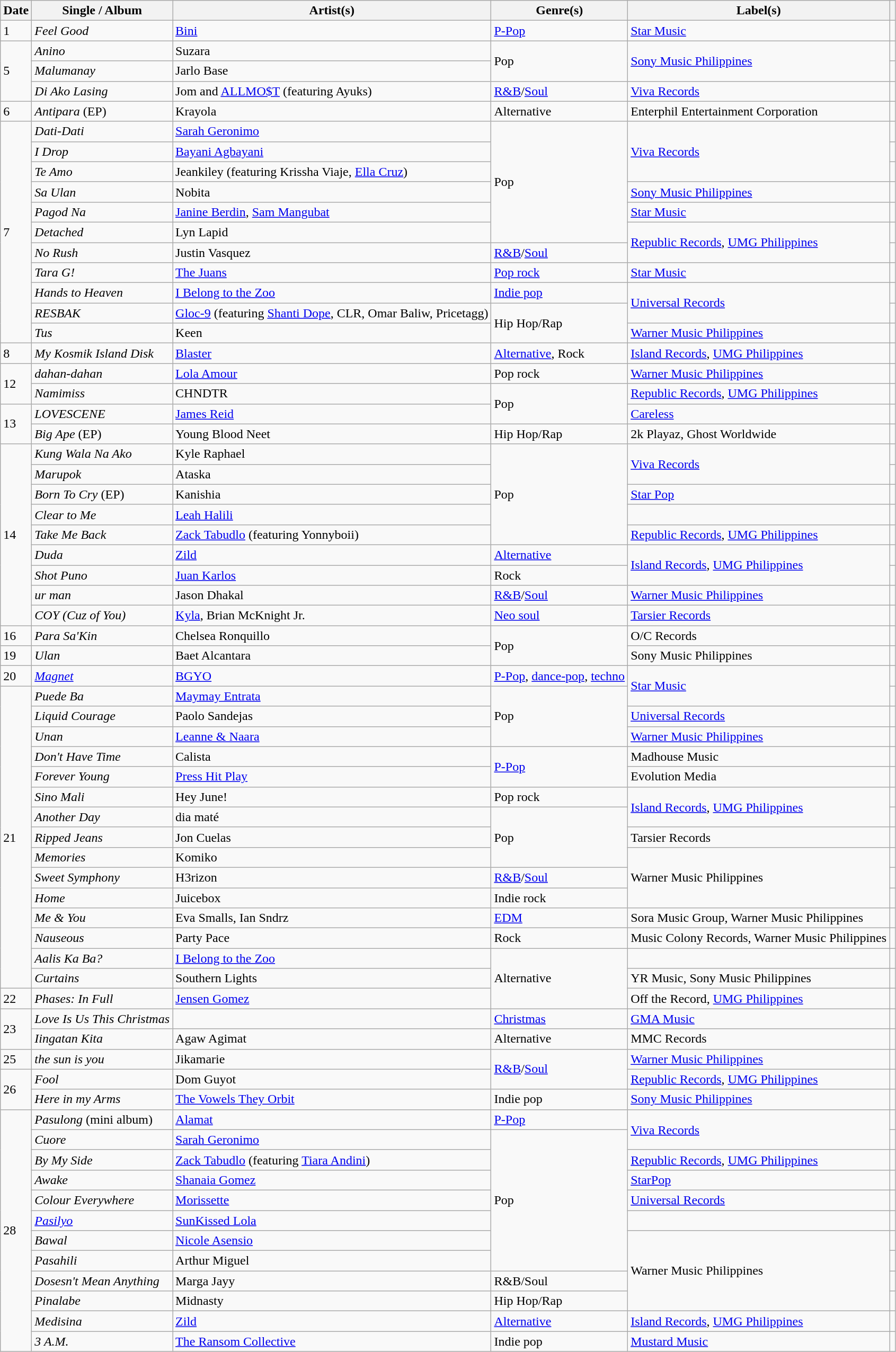<table class="wikitable">
<tr>
<th>Date</th>
<th>Single / Album</th>
<th>Artist(s)</th>
<th>Genre(s)</th>
<th>Label(s)</th>
<th></th>
</tr>
<tr>
<td>1</td>
<td><em>Feel Good</em></td>
<td><a href='#'>Bini</a></td>
<td><a href='#'>P-Pop</a></td>
<td><a href='#'>Star Music</a></td>
<td></td>
</tr>
<tr>
<td rowspan="3">5</td>
<td><em>Anino</em></td>
<td>Suzara</td>
<td rowspan="2">Pop</td>
<td rowspan="2"><a href='#'>Sony Music Philippines</a></td>
<td></td>
</tr>
<tr>
<td><em>Malumanay</em></td>
<td>Jarlo Base</td>
<td></td>
</tr>
<tr>
<td><em>Di Ako Lasing</em></td>
<td>Jom and <a href='#'>ALLMO$T</a> (featuring Ayuks)</td>
<td><a href='#'>R&B</a>/<a href='#'>Soul</a></td>
<td><a href='#'>Viva Records</a></td>
<td></td>
</tr>
<tr>
<td>6</td>
<td><em>Antipara</em> (EP)</td>
<td>Krayola</td>
<td>Alternative</td>
<td>Enterphil Entertainment Corporation</td>
<td></td>
</tr>
<tr>
<td rowspan="11">7</td>
<td><em>Dati-Dati</em></td>
<td><a href='#'>Sarah Geronimo</a></td>
<td rowspan="6">Pop</td>
<td rowspan="3"><a href='#'>Viva Records</a></td>
<td></td>
</tr>
<tr>
<td><em>I Drop</em></td>
<td><a href='#'>Bayani Agbayani</a></td>
<td></td>
</tr>
<tr>
<td><em>Te Amo</em></td>
<td>Jeankiley (featuring Krissha Viaje, <a href='#'>Ella Cruz</a>)</td>
<td></td>
</tr>
<tr>
<td><em>Sa Ulan</em></td>
<td>Nobita</td>
<td><a href='#'>Sony Music Philippines</a></td>
<td></td>
</tr>
<tr>
<td><em>Pagod Na</em></td>
<td><a href='#'>Janine Berdin</a>, <a href='#'>Sam Mangubat</a></td>
<td><a href='#'>Star Music</a></td>
<td></td>
</tr>
<tr>
<td><em>Detached</em></td>
<td>Lyn Lapid</td>
<td rowspan="2"><a href='#'>Republic Records</a>, <a href='#'>UMG Philippines</a></td>
<td></td>
</tr>
<tr>
<td><em>No Rush</em></td>
<td>Justin Vasquez</td>
<td><a href='#'>R&B</a>/<a href='#'>Soul</a></td>
<td></td>
</tr>
<tr>
<td><em>Tara G!</em></td>
<td><a href='#'>The Juans</a></td>
<td><a href='#'>Pop rock</a></td>
<td><a href='#'>Star Music</a></td>
<td></td>
</tr>
<tr>
<td><em>Hands to Heaven</em></td>
<td><a href='#'>I Belong to the Zoo</a></td>
<td><a href='#'>Indie pop</a></td>
<td rowspan="2"><a href='#'>Universal Records</a></td>
<td></td>
</tr>
<tr>
<td><em>RESBAK</em></td>
<td><a href='#'>Gloc-9</a> (featuring <a href='#'>Shanti Dope</a>, CLR, Omar Baliw, Pricetagg)</td>
<td rowspan="2">Hip Hop/Rap</td>
<td></td>
</tr>
<tr>
<td><em>Tus</em></td>
<td>Keen</td>
<td><a href='#'>Warner Music Philippines</a></td>
<td></td>
</tr>
<tr>
<td>8</td>
<td><em>My Kosmik Island Disk</em></td>
<td><a href='#'>Blaster</a></td>
<td><a href='#'>Alternative</a>, Rock</td>
<td><a href='#'>Island Records</a>, <a href='#'>UMG Philippines</a></td>
<td></td>
</tr>
<tr>
<td rowspan="2">12</td>
<td><em>dahan-dahan</em></td>
<td><a href='#'>Lola Amour</a></td>
<td>Pop rock</td>
<td><a href='#'>Warner Music Philippines</a></td>
<td></td>
</tr>
<tr>
<td><em>Namimiss</em></td>
<td>CHNDTR</td>
<td rowspan="2">Pop</td>
<td><a href='#'>Republic Records</a>, <a href='#'>UMG Philippines</a></td>
<td></td>
</tr>
<tr>
<td rowspan="2">13</td>
<td><em>LOVESCENE</em></td>
<td><a href='#'>James Reid</a></td>
<td><a href='#'>Careless</a></td>
<td></td>
</tr>
<tr>
<td><em>Big Ape</em> (EP)</td>
<td>Young Blood Neet</td>
<td>Hip Hop/Rap</td>
<td>2k Playaz, Ghost Worldwide</td>
<td></td>
</tr>
<tr>
<td rowspan="9">14</td>
<td><em>Kung Wala Na Ako</em></td>
<td>Kyle Raphael</td>
<td rowspan="5">Pop</td>
<td rowspan="2"><a href='#'>Viva Records</a></td>
<td></td>
</tr>
<tr>
<td><em>Marupok</em></td>
<td>Ataska</td>
<td></td>
</tr>
<tr>
<td><em>Born To Cry</em> (EP)</td>
<td>Kanishia</td>
<td><a href='#'>Star Pop</a></td>
<td></td>
</tr>
<tr>
<td><em>Clear to Me</em></td>
<td><a href='#'>Leah Halili</a></td>
<td></td>
<td></td>
</tr>
<tr>
<td><em>Take Me Back</em></td>
<td><a href='#'>Zack Tabudlo</a> (featuring Yonnyboii)</td>
<td><a href='#'>Republic Records</a>, <a href='#'>UMG Philippines</a></td>
<td></td>
</tr>
<tr>
<td><em>Duda</em></td>
<td><a href='#'>Zild</a></td>
<td><a href='#'>Alternative</a></td>
<td rowspan="2"><a href='#'>Island Records</a>, <a href='#'>UMG Philippines</a></td>
<td></td>
</tr>
<tr>
<td><em>Shot Puno</em></td>
<td><a href='#'>Juan Karlos</a></td>
<td>Rock</td>
<td></td>
</tr>
<tr>
<td><em>ur man</em></td>
<td>Jason Dhakal</td>
<td><a href='#'>R&B</a>/<a href='#'>Soul</a></td>
<td><a href='#'>Warner Music Philippines</a></td>
<td></td>
</tr>
<tr>
<td><em>COY (Cuz of You)</em></td>
<td><a href='#'>Kyla</a>, Brian McKnight Jr.</td>
<td><a href='#'>Neo soul</a></td>
<td><a href='#'>Tarsier Records</a></td>
</tr>
<tr>
<td>16</td>
<td><em>Para Sa'Kin</em></td>
<td>Chelsea Ronquillo</td>
<td rowspan="2">Pop</td>
<td>O/C Records</td>
<td></td>
</tr>
<tr>
<td>19</td>
<td><em>Ulan</em></td>
<td>Baet Alcantara</td>
<td>Sony Music Philippines</td>
<td></td>
</tr>
<tr>
<td>20</td>
<td><em><a href='#'>Magnet</a></em></td>
<td><a href='#'>BGYO</a></td>
<td><a href='#'>P-Pop</a>, <a href='#'>dance-pop</a>, <a href='#'>techno</a></td>
<td rowspan="2"><a href='#'>Star Music</a></td>
<td></td>
</tr>
<tr>
<td rowspan="15">21</td>
<td><em>Puede Ba</em></td>
<td><a href='#'>Maymay Entrata</a></td>
<td rowspan="3">Pop</td>
<td></td>
</tr>
<tr>
<td><em>Liquid Courage</em></td>
<td>Paolo Sandejas</td>
<td><a href='#'>Universal Records</a></td>
<td></td>
</tr>
<tr>
<td><em>Unan</em></td>
<td><a href='#'>Leanne & Naara</a></td>
<td><a href='#'>Warner Music Philippines</a></td>
<td></td>
</tr>
<tr>
<td><em>Don't Have Time</em></td>
<td>Calista</td>
<td rowspan="2"><a href='#'>P-Pop</a></td>
<td>Madhouse Music</td>
<td></td>
</tr>
<tr>
<td><em>Forever Young</em></td>
<td><a href='#'>Press Hit Play</a></td>
<td>Evolution Media</td>
<td></td>
</tr>
<tr>
<td><em>Sino Mali</em></td>
<td>Hey June!</td>
<td>Pop rock</td>
<td rowspan="2"><a href='#'>Island Records</a>, <a href='#'>UMG Philippines</a></td>
<td></td>
</tr>
<tr>
<td><em>Another Day</em></td>
<td>dia maté</td>
<td rowspan="3">Pop</td>
<td></td>
</tr>
<tr>
<td><em>Ripped Jeans</em></td>
<td>Jon Cuelas</td>
<td>Tarsier Records</td>
<td></td>
</tr>
<tr>
<td><em>Memories</em></td>
<td>Komiko</td>
<td rowspan="3">Warner Music Philippines</td>
<td></td>
</tr>
<tr>
<td><em>Sweet Symphony</em></td>
<td>H3rizon</td>
<td><a href='#'>R&B</a>/<a href='#'>Soul</a></td>
<td></td>
</tr>
<tr>
<td><em>Home</em></td>
<td>Juicebox</td>
<td>Indie rock</td>
<td></td>
</tr>
<tr>
<td><em>Me & You</em></td>
<td>Eva Smalls, Ian Sndrz</td>
<td><a href='#'>EDM</a></td>
<td>Sora Music Group, Warner Music Philippines</td>
<td></td>
</tr>
<tr>
<td><em>Nauseous</em></td>
<td>Party Pace</td>
<td>Rock</td>
<td>Music Colony Records, Warner Music Philippines</td>
<td></td>
</tr>
<tr>
<td><em>Aalis Ka Ba?</em></td>
<td><a href='#'>I Belong to the Zoo</a></td>
<td rowspan="3">Alternative</td>
<td></td>
<td></td>
</tr>
<tr>
<td><em>Curtains</em></td>
<td>Southern Lights</td>
<td>YR Music, Sony Music Philippines</td>
<td></td>
</tr>
<tr>
<td>22</td>
<td><em>Phases: In Full</em></td>
<td><a href='#'>Jensen Gomez</a></td>
<td>Off the Record, <a href='#'>UMG Philippines</a></td>
<td></td>
</tr>
<tr>
<td rowspan="2">23</td>
<td><em>Love Is Us This Christmas</em></td>
<td></td>
<td><a href='#'>Christmas</a></td>
<td><a href='#'>GMA Music</a></td>
<td></td>
</tr>
<tr>
<td><em>Iingatan Kita</em></td>
<td>Agaw Agimat</td>
<td>Alternative</td>
<td>MMC Records</td>
<td></td>
</tr>
<tr>
<td>25</td>
<td><em>the sun is you</em></td>
<td>Jikamarie</td>
<td rowspan="2"><a href='#'>R&B</a>/<a href='#'>Soul</a></td>
<td><a href='#'>Warner Music Philippines</a></td>
<td></td>
</tr>
<tr>
<td rowspan="2">26</td>
<td><em>Fool</em></td>
<td>Dom Guyot</td>
<td><a href='#'>Republic Records</a>, <a href='#'>UMG Philippines</a></td>
<td></td>
</tr>
<tr>
<td><em>Here in my Arms</em></td>
<td><a href='#'>The Vowels They Orbit</a></td>
<td>Indie pop</td>
<td><a href='#'>Sony Music Philippines</a></td>
<td></td>
</tr>
<tr>
<td rowspan="12">28</td>
<td><em>Pasulong</em> (mini album)</td>
<td><a href='#'>Alamat</a></td>
<td><a href='#'>P-Pop</a></td>
<td rowspan="2"><a href='#'>Viva Records</a></td>
<td></td>
</tr>
<tr>
<td><em>Cuore</em></td>
<td><a href='#'>Sarah Geronimo</a></td>
<td rowspan="7">Pop</td>
<td></td>
</tr>
<tr>
<td><em>By My Side</em></td>
<td><a href='#'>Zack Tabudlo</a> (featuring <a href='#'>Tiara Andini</a>)</td>
<td><a href='#'>Republic Records</a>, <a href='#'>UMG Philippines</a></td>
<td></td>
</tr>
<tr>
<td><em>Awake</em></td>
<td><a href='#'>Shanaia Gomez</a></td>
<td><a href='#'>StarPop</a></td>
<td></td>
</tr>
<tr>
<td><em>Colour Everywhere</em></td>
<td><a href='#'>Morissette</a></td>
<td><a href='#'>Universal Records</a></td>
<td></td>
</tr>
<tr>
<td><em><a href='#'>Pasilyo</a></em></td>
<td><a href='#'>SunKissed Lola</a></td>
<td></td>
<td></td>
</tr>
<tr>
<td><em>Bawal</em></td>
<td><a href='#'>Nicole Asensio</a></td>
<td rowspan="4">Warner Music Philippines</td>
<td></td>
</tr>
<tr>
<td><em>Pasahili</em></td>
<td>Arthur Miguel</td>
<td></td>
</tr>
<tr>
<td><em>Dosesn't Mean Anything</em></td>
<td>Marga Jayy</td>
<td>R&B/Soul</td>
<td></td>
</tr>
<tr>
<td><em>Pinalabe</em></td>
<td>Midnasty</td>
<td>Hip Hop/Rap</td>
<td></td>
</tr>
<tr>
<td><em>Medisina</em></td>
<td><a href='#'>Zild</a></td>
<td><a href='#'>Alternative</a></td>
<td><a href='#'>Island Records</a>, <a href='#'>UMG Philippines</a></td>
<td></td>
</tr>
<tr>
<td><em>3 A.M.</em></td>
<td><a href='#'>The Ransom Collective</a></td>
<td>Indie pop</td>
<td><a href='#'>Mustard Music</a></td>
<td></td>
</tr>
</table>
